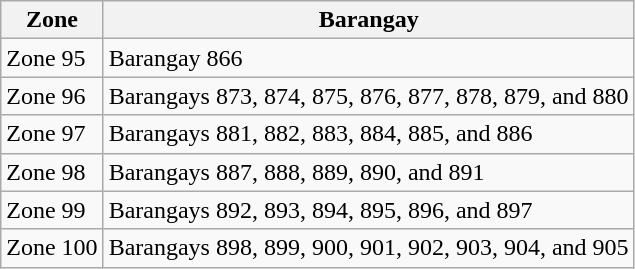<table class="wikitable">
<tr>
<th>Zone</th>
<th>Barangay</th>
</tr>
<tr>
<td>Zone 95</td>
<td>Barangay 866</td>
</tr>
<tr>
<td>Zone 96</td>
<td>Barangays 873, 874, 875, 876, 877, 878, 879, and 880</td>
</tr>
<tr>
<td>Zone 97</td>
<td>Barangays 881, 882, 883, 884, 885, and 886</td>
</tr>
<tr>
<td>Zone 98</td>
<td>Barangays 887, 888, 889, 890, and 891</td>
</tr>
<tr>
<td>Zone 99</td>
<td>Barangays 892, 893, 894, 895, 896, and 897</td>
</tr>
<tr>
<td>Zone 100</td>
<td>Barangays 898, 899, 900, 901, 902, 903, 904, and 905</td>
</tr>
</table>
